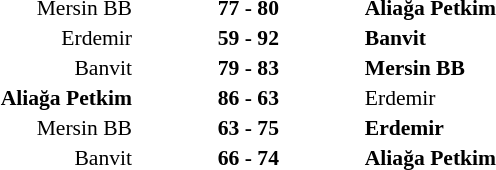<table width=100% cellspacing=1>
<tr>
<th width=20%></th>
<th width=12%></th>
<th></th>
</tr>
<tr>
<td></td>
</tr>
<tr style=font-size:90%>
<td align=right>Mersin BB</td>
<td align=center><strong>77 - 80</strong></td>
<td><strong>Aliağa Petkim</strong></td>
</tr>
<tr style=font-size:90%>
<td align=right>Erdemir</td>
<td align=center><strong>59 - 92</strong></td>
<td><strong>Banvit</strong></td>
</tr>
<tr style=font-size:90%>
<td align=right>Banvit</td>
<td align=center><strong>79 - 83</strong></td>
<td><strong>Mersin BB</strong></td>
</tr>
<tr style=font-size:90%>
<td align=right><strong>Aliağa Petkim</strong></td>
<td align=center><strong>86 - 63</strong></td>
<td>Erdemir</td>
</tr>
<tr style=font-size:90%>
<td align=right>Mersin BB</td>
<td align=center><strong>63 - 75</strong></td>
<td><strong>Erdemir</strong></td>
</tr>
<tr style=font-size:90%>
<td align=right>Banvit</td>
<td align=center><strong>66 - 74</strong></td>
<td><strong>Aliağa Petkim</strong></td>
</tr>
</table>
